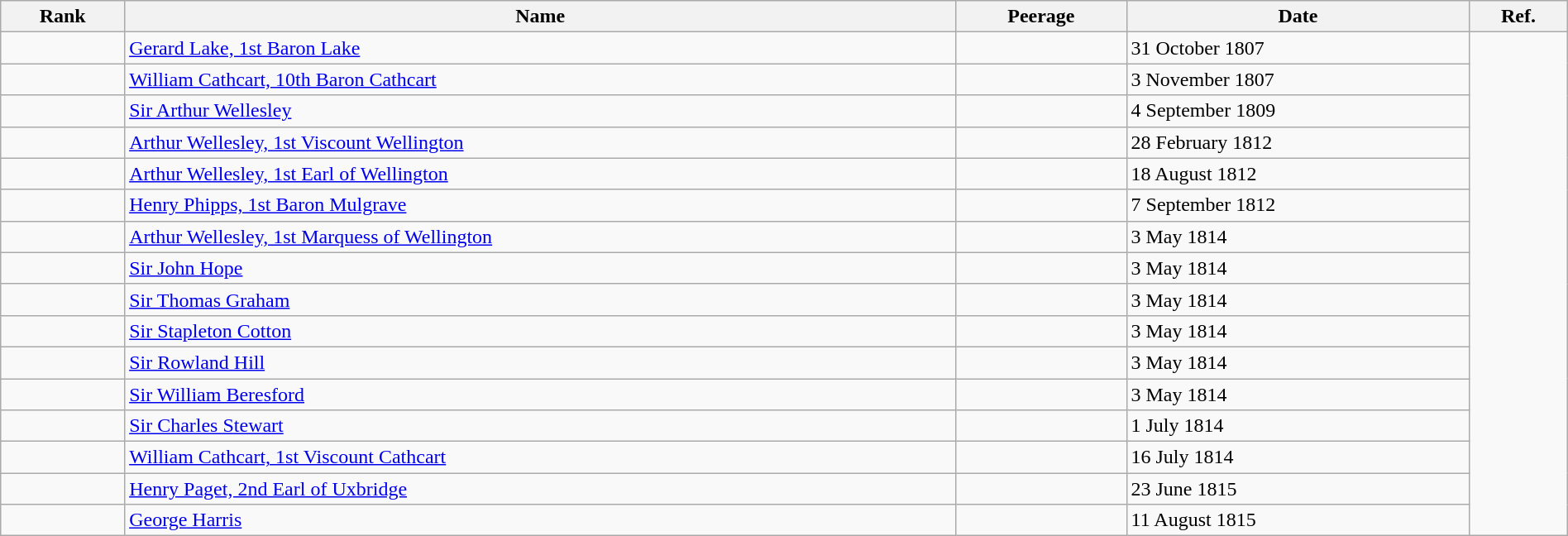<table class="wikitable sortable"width=100%>
<tr>
<th style=>Rank</th>
<th style=>Name</th>
<th style=>Peerage</th>
<th style=>Date</th>
<th style=>Ref.</th>
</tr>
<tr>
<td></td>
<td><a href='#'>Gerard Lake, 1st Baron Lake</a></td>
<td></td>
<td>31 October 1807</td>
<td rowspan=100></td>
</tr>
<tr>
<td></td>
<td><a href='#'>William Cathcart, 10th Baron Cathcart</a></td>
<td></td>
<td>3 November 1807</td>
</tr>
<tr>
<td></td>
<td><a href='#'>Sir Arthur Wellesley</a></td>
<td></td>
<td>4 September 1809</td>
</tr>
<tr>
<td></td>
<td><a href='#'>Arthur Wellesley, 1st Viscount Wellington</a></td>
<td></td>
<td>28 February 1812</td>
</tr>
<tr>
<td></td>
<td><a href='#'>Arthur Wellesley, 1st Earl of Wellington</a></td>
<td></td>
<td>18 August 1812</td>
</tr>
<tr>
<td></td>
<td><a href='#'>Henry Phipps, 1st Baron Mulgrave</a></td>
<td></td>
<td>7 September 1812</td>
</tr>
<tr>
<td></td>
<td><a href='#'>Arthur Wellesley, 1st Marquess of Wellington</a></td>
<td></td>
<td>3 May 1814</td>
</tr>
<tr>
<td></td>
<td><a href='#'>Sir John Hope</a></td>
<td></td>
<td>3 May 1814</td>
</tr>
<tr>
<td></td>
<td><a href='#'>Sir Thomas Graham</a></td>
<td></td>
<td>3 May 1814</td>
</tr>
<tr>
<td></td>
<td><a href='#'>Sir Stapleton Cotton</a></td>
<td></td>
<td>3 May 1814</td>
</tr>
<tr>
<td></td>
<td><a href='#'>Sir Rowland Hill</a></td>
<td></td>
<td>3 May 1814</td>
</tr>
<tr>
<td></td>
<td><a href='#'>Sir William Beresford</a></td>
<td></td>
<td>3 May 1814</td>
</tr>
<tr>
<td></td>
<td><a href='#'>Sir Charles Stewart</a></td>
<td></td>
<td>1 July 1814</td>
</tr>
<tr>
<td></td>
<td><a href='#'>William Cathcart, 1st Viscount Cathcart</a></td>
<td></td>
<td>16 July 1814</td>
</tr>
<tr>
<td></td>
<td><a href='#'>Henry Paget, 2nd Earl of Uxbridge</a></td>
<td></td>
<td>23 June 1815</td>
</tr>
<tr>
<td></td>
<td><a href='#'>George Harris</a></td>
<td></td>
<td>11 August 1815</td>
</tr>
</table>
